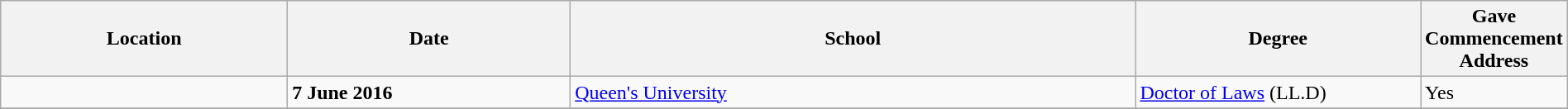<table class="wikitable" style="width:100%;">
<tr>
<th style="width:20%;">Location</th>
<th style="width:20%;">Date</th>
<th style="width:40%;">School</th>
<th style="width:20%;">Degree</th>
<th style="width:20%;">Gave Commencement Address</th>
</tr>
<tr>
<td></td>
<td><strong>7 June 2016</strong></td>
<td><a href='#'>Queen's University</a></td>
<td><a href='#'>Doctor of Laws</a> (LL.D)</td>
<td>Yes</td>
</tr>
<tr>
</tr>
</table>
